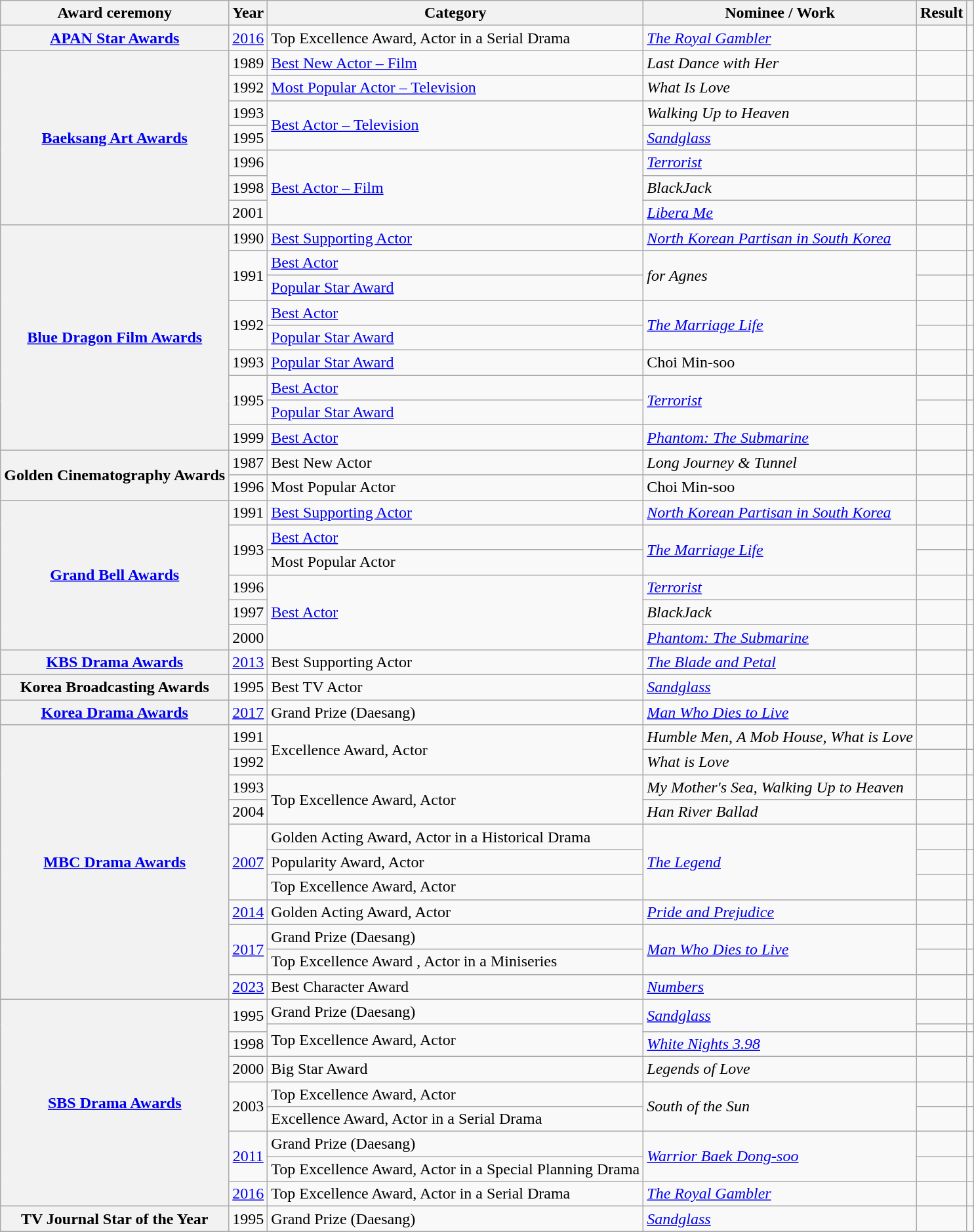<table class="wikitable plainrowheaders sortable">
<tr>
<th scope="col">Award ceremony</th>
<th scope="col">Year</th>
<th scope="col">Category</th>
<th scope="col">Nominee / Work</th>
<th scope="col">Result</th>
<th scope="col" class="unsortable"></th>
</tr>
<tr>
<th scope="row" rowspan="1"><a href='#'>APAN Star Awards</a></th>
<td style="text-align:center"><a href='#'>2016</a></td>
<td>Top Excellence Award, Actor in a Serial Drama</td>
<td><em><a href='#'>The Royal Gambler</a></em></td>
<td></td>
<td></td>
</tr>
<tr>
<th scope="row" rowspan="7"><a href='#'>Baeksang Art Awards</a></th>
<td style="text-align:center">1989</td>
<td><a href='#'>Best New Actor – Film</a></td>
<td><em>Last Dance with Her</em></td>
<td></td>
<td></td>
</tr>
<tr>
<td style="text-align:center">1992</td>
<td><a href='#'>Most Popular Actor – Television</a></td>
<td><em>What Is Love</em></td>
<td></td>
<td></td>
</tr>
<tr>
<td style="text-align:center">1993</td>
<td rowspan=2><a href='#'>Best Actor – Television</a></td>
<td><em>Walking Up to Heaven</em></td>
<td></td>
<td></td>
</tr>
<tr>
<td style="text-align:center">1995</td>
<td><a href='#'><em>Sandglass</em></a></td>
<td></td>
<td></td>
</tr>
<tr>
<td style="text-align:center">1996</td>
<td rowspan=3><a href='#'>Best Actor – Film</a></td>
<td><em><a href='#'>Terrorist</a></em></td>
<td></td>
<td></td>
</tr>
<tr>
<td style="text-align:center">1998</td>
<td><em>BlackJack</em></td>
<td></td>
<td></td>
</tr>
<tr>
<td style="text-align:center">2001</td>
<td><em><a href='#'>Libera Me</a></em></td>
<td></td>
<td></td>
</tr>
<tr>
<th scope="row" rowspan="9"><a href='#'>Blue Dragon Film Awards</a></th>
<td style="text-align:center">1990</td>
<td><a href='#'>Best Supporting Actor</a></td>
<td><em><a href='#'>North Korean Partisan in South Korea</a></em></td>
<td></td>
<td></td>
</tr>
<tr>
<td style="text-align:center" rowspan="2">1991</td>
<td><a href='#'>Best Actor</a></td>
<td rowspan="2"><em>for Agnes</em></td>
<td></td>
<td></td>
</tr>
<tr>
<td><a href='#'>Popular Star Award</a></td>
<td></td>
<td></td>
</tr>
<tr>
<td style="text-align:center" rowspan="2">1992</td>
<td><a href='#'>Best Actor</a></td>
<td rowspan="2"><em><a href='#'>The Marriage Life</a></em></td>
<td></td>
<td></td>
</tr>
<tr>
<td><a href='#'>Popular Star Award</a></td>
<td></td>
<td></td>
</tr>
<tr>
<td style="text-align:center">1993</td>
<td><a href='#'>Popular Star Award</a></td>
<td>Choi Min-soo</td>
<td></td>
<td></td>
</tr>
<tr>
<td style="text-align:center" rowspan="2">1995</td>
<td><a href='#'>Best Actor</a></td>
<td rowspan="2"><em><a href='#'>Terrorist</a></em></td>
<td></td>
<td></td>
</tr>
<tr>
<td><a href='#'>Popular Star Award</a></td>
<td></td>
<td></td>
</tr>
<tr>
<td style="text-align:center">1999</td>
<td><a href='#'>Best Actor</a></td>
<td><em><a href='#'>Phantom: The Submarine</a></em></td>
<td></td>
<td></td>
</tr>
<tr>
<th scope="row" rowspan="2">Golden Cinematography Awards</th>
<td style="text-align:center">1987</td>
<td>Best New Actor</td>
<td><em>Long Journey & Tunnel</em></td>
<td></td>
<td></td>
</tr>
<tr>
<td style="text-align:center">1996</td>
<td>Most Popular Actor</td>
<td>Choi Min-soo</td>
<td></td>
<td></td>
</tr>
<tr>
<th scope="row" rowspan="6"><a href='#'>Grand Bell Awards</a></th>
<td style="text-align:center">1991</td>
<td><a href='#'>Best Supporting Actor</a></td>
<td><em><a href='#'>North Korean Partisan in South Korea</a></em></td>
<td></td>
<td></td>
</tr>
<tr>
<td style="text-align:center" rowspan="2">1993</td>
<td><a href='#'>Best Actor</a></td>
<td rowspan="2"><em><a href='#'>The Marriage Life</a></em></td>
<td></td>
<td></td>
</tr>
<tr>
<td>Most Popular Actor</td>
<td></td>
<td></td>
</tr>
<tr>
<td style="text-align:center">1996</td>
<td rowspan="3"><a href='#'>Best Actor</a></td>
<td><em><a href='#'>Terrorist</a></em></td>
<td></td>
<td></td>
</tr>
<tr>
<td style="text-align:center">1997</td>
<td><em>BlackJack</em></td>
<td></td>
<td></td>
</tr>
<tr>
<td style="text-align:center">2000</td>
<td><em><a href='#'>Phantom: The Submarine</a></em></td>
<td></td>
<td></td>
</tr>
<tr>
<th scope="row" rowspan="1"><a href='#'>KBS Drama Awards</a></th>
<td style="text-align:center"><a href='#'>2013</a></td>
<td>Best Supporting Actor</td>
<td><em><a href='#'>The Blade and Petal</a></em></td>
<td></td>
<td></td>
</tr>
<tr>
<th scope="row" rowspan="1">Korea Broadcasting Awards</th>
<td style="text-align:center">1995</td>
<td>Best TV Actor</td>
<td><em><a href='#'>Sandglass</a></em></td>
<td></td>
<td></td>
</tr>
<tr>
<th scope="row" rowspan="1"><a href='#'>Korea Drama Awards</a></th>
<td style="text-align:center"><a href='#'>2017</a></td>
<td>Grand Prize (Daesang)</td>
<td><em><a href='#'>Man Who Dies to Live</a></em></td>
<td></td>
<td></td>
</tr>
<tr>
<th scope="row" rowspan="11"><a href='#'>MBC Drama Awards</a></th>
<td style="text-align:center">1991</td>
<td rowspan="2">Excellence Award, Actor</td>
<td><em>Humble Men</em>, <em>A Mob House</em>, <em>What is Love</em></td>
<td></td>
<td></td>
</tr>
<tr>
<td style="text-align:center">1992</td>
<td><em>What is Love</em></td>
<td></td>
<td></td>
</tr>
<tr>
<td style="text-align:center">1993</td>
<td rowspan="2">Top Excellence Award, Actor</td>
<td><em>My Mother's Sea</em>, <em>Walking Up to Heaven</em></td>
<td></td>
<td></td>
</tr>
<tr>
<td style="text-align:center">2004</td>
<td><em>Han River Ballad</em></td>
<td></td>
<td></td>
</tr>
<tr>
<td style="text-align:center" rowspan="3"><a href='#'>2007</a></td>
<td>Golden Acting Award, Actor in a Historical Drama</td>
<td rowspan="3"><em><a href='#'>The Legend</a></em></td>
<td></td>
<td></td>
</tr>
<tr>
<td>Popularity Award, Actor</td>
<td></td>
<td></td>
</tr>
<tr>
<td>Top Excellence Award, Actor</td>
<td></td>
<td></td>
</tr>
<tr>
<td style="text-align:center"><a href='#'>2014</a></td>
<td>Golden Acting Award, Actor</td>
<td><a href='#'><em>Pride and Prejudice</em></a></td>
<td></td>
<td></td>
</tr>
<tr>
<td style="text-align:center" rowspan="2"><a href='#'>2017</a></td>
<td>Grand Prize (Daesang)</td>
<td rowspan="2"><em><a href='#'>Man Who Dies to Live</a></em></td>
<td></td>
<td></td>
</tr>
<tr>
<td>Top Excellence Award , Actor in a Miniseries</td>
<td></td>
<td></td>
</tr>
<tr>
<td style="text-align:center"><a href='#'>2023</a></td>
<td>Best Character Award</td>
<td><a href='#'><em>Numbers</em></a></td>
<td></td>
<td></td>
</tr>
<tr>
<th scope="row" rowspan="9"><a href='#'>SBS Drama Awards</a></th>
<td style="text-align:center" rowspan="2">1995</td>
<td>Grand Prize (Daesang)</td>
<td rowspan="2"><em><a href='#'>Sandglass</a></em></td>
<td></td>
<td></td>
</tr>
<tr>
<td rowspan="2">Top Excellence Award, Actor</td>
<td></td>
<td></td>
</tr>
<tr>
<td style="text-align:center">1998</td>
<td><em><a href='#'>White Nights 3.98</a></em></td>
<td></td>
<td></td>
</tr>
<tr>
<td style="text-align:center">2000</td>
<td>Big Star Award</td>
<td><em>Legends of Love</em></td>
<td></td>
<td></td>
</tr>
<tr>
<td style="text-align:center" rowspan="2">2003</td>
<td>Top Excellence Award, Actor</td>
<td rowspan="2"><em>South of the Sun</em></td>
<td></td>
<td></td>
</tr>
<tr>
<td>Excellence Award, Actor in a Serial Drama</td>
<td></td>
<td></td>
</tr>
<tr>
<td style="text-align:center" rowspan="2"><a href='#'>2011</a></td>
<td>Grand Prize (Daesang)</td>
<td rowspan="2"><em><a href='#'>Warrior Baek Dong-soo</a></em></td>
<td></td>
<td></td>
</tr>
<tr>
<td>Top Excellence Award, Actor in a Special Planning Drama</td>
<td></td>
<td></td>
</tr>
<tr>
<td style="text-align:center"><a href='#'>2016</a></td>
<td>Top Excellence Award, Actor in a Serial Drama</td>
<td><em><a href='#'>The Royal Gambler</a></em></td>
<td></td>
<td></td>
</tr>
<tr>
<th scope="row" rowspan="1">TV Journal Star of the Year</th>
<td style="text-align:center">1995</td>
<td>Grand Prize (Daesang)</td>
<td><em><a href='#'>Sandglass</a></em></td>
<td></td>
<td></td>
</tr>
<tr>
</tr>
</table>
